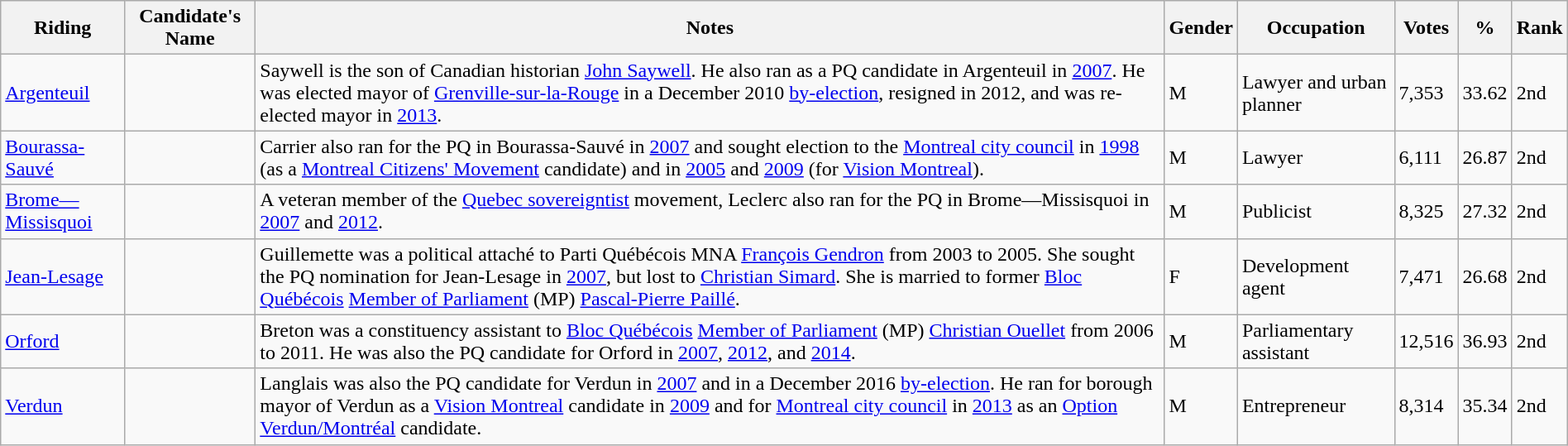<table class="wikitable sortable" width="100%">
<tr>
<th>Riding</th>
<th>Candidate's Name</th>
<th>Notes</th>
<th>Gender</th>
<th>Occupation</th>
<th>Votes</th>
<th>%</th>
<th>Rank</th>
</tr>
<tr>
<td><a href='#'>Argenteuil</a></td>
<td></td>
<td>Saywell is the son of Canadian historian <a href='#'>John Saywell</a>. He also ran as a PQ candidate in Argenteuil in <a href='#'>2007</a>. He was elected mayor of <a href='#'>Grenville-sur-la-Rouge</a> in a December 2010 <a href='#'>by-election</a>, resigned in 2012, and was re-elected mayor in <a href='#'>2013</a>.</td>
<td>M</td>
<td>Lawyer and urban planner</td>
<td>7,353</td>
<td>33.62</td>
<td>2nd</td>
</tr>
<tr>
<td><a href='#'>Bourassa-Sauvé</a></td>
<td></td>
<td>Carrier also ran for the PQ in Bourassa-Sauvé in <a href='#'>2007</a> and sought election to the <a href='#'>Montreal city council</a> in <a href='#'>1998</a> (as a <a href='#'>Montreal Citizens' Movement</a> candidate) and in <a href='#'>2005</a> and <a href='#'>2009</a> (for <a href='#'>Vision Montreal</a>).</td>
<td>M</td>
<td>Lawyer</td>
<td>6,111</td>
<td>26.87</td>
<td>2nd</td>
</tr>
<tr>
<td><a href='#'>Brome—Missisquoi</a></td>
<td></td>
<td>A veteran member of the  <a href='#'>Quebec sovereigntist</a> movement, Leclerc also ran for the PQ in Brome—Missisquoi in <a href='#'>2007</a> and <a href='#'>2012</a>.</td>
<td>M</td>
<td>Publicist</td>
<td>8,325</td>
<td>27.32</td>
<td>2nd</td>
</tr>
<tr>
<td><a href='#'>Jean-Lesage</a></td>
<td></td>
<td>Guillemette was a political attaché to Parti Québécois MNA <a href='#'>François Gendron</a> from 2003 to 2005. She sought the PQ nomination for Jean-Lesage in <a href='#'>2007</a>, but lost to <a href='#'>Christian Simard</a>. She is married to former <a href='#'>Bloc Québécois</a> <a href='#'>Member of Parliament</a> (MP) <a href='#'>Pascal-Pierre Paillé</a>.</td>
<td>F</td>
<td>Development agent</td>
<td>7,471</td>
<td>26.68</td>
<td>2nd</td>
</tr>
<tr>
<td><a href='#'>Orford</a></td>
<td></td>
<td>Breton was a constituency assistant to <a href='#'>Bloc Québécois</a> <a href='#'>Member of Parliament</a> (MP) <a href='#'>Christian Ouellet</a> from 2006 to 2011. He was also the PQ candidate for Orford in <a href='#'>2007</a>, <a href='#'>2012</a>, and <a href='#'>2014</a>.</td>
<td>M</td>
<td>Parliamentary assistant</td>
<td>12,516</td>
<td>36.93</td>
<td>2nd</td>
</tr>
<tr>
<td><a href='#'>Verdun</a></td>
<td></td>
<td>Langlais was also the PQ candidate for Verdun in <a href='#'>2007</a> and in a December 2016 <a href='#'>by-election</a>. He ran for borough mayor of Verdun as a <a href='#'>Vision Montreal</a> candidate in <a href='#'>2009</a> and for <a href='#'>Montreal city council</a> in <a href='#'>2013</a> as an <a href='#'>Option Verdun/Montréal</a> candidate.</td>
<td>M</td>
<td>Entrepreneur</td>
<td>8,314</td>
<td>35.34</td>
<td>2nd</td>
</tr>
</table>
